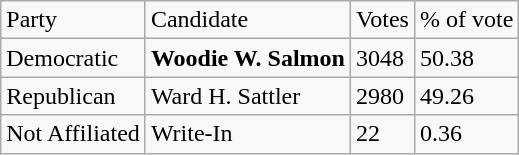<table class="wikitable">
<tr>
<td>Party</td>
<td>Candidate</td>
<td>Votes</td>
<td>% of vote</td>
</tr>
<tr>
<td>Democratic</td>
<td><strong>Woodie W. Salmon</strong></td>
<td>3048</td>
<td>50.38</td>
</tr>
<tr>
<td>Republican</td>
<td>Ward H. Sattler</td>
<td>2980</td>
<td>49.26</td>
</tr>
<tr>
<td>Not Affiliated</td>
<td>Write-In</td>
<td>22</td>
<td>0.36</td>
</tr>
</table>
